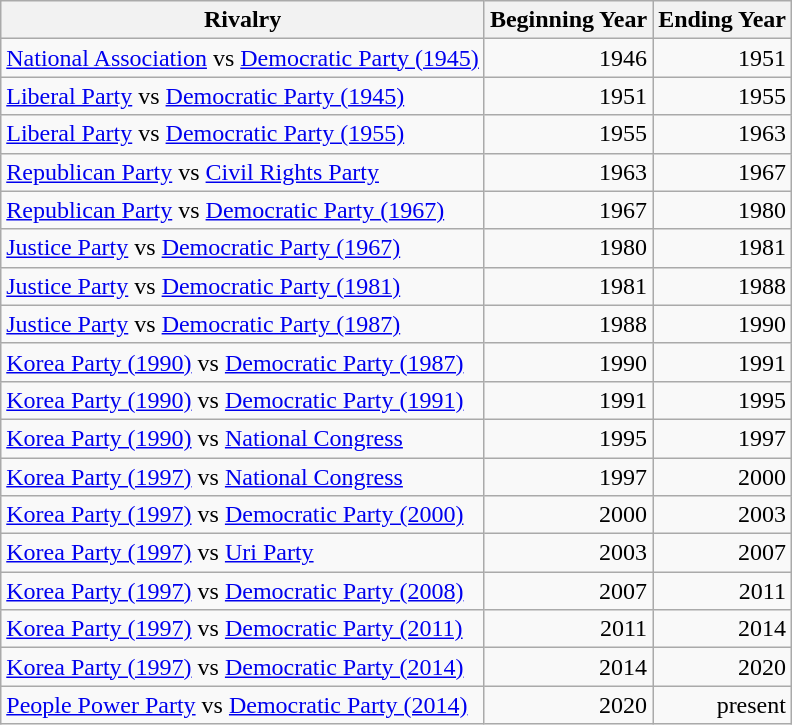<table class="wikitable sortable">
<tr>
<th>Rivalry</th>
<th>Beginning Year</th>
<th>Ending Year</th>
</tr>
<tr>
<td><a href='#'>National Association</a> vs <a href='#'>Democratic Party (1945)</a></td>
<td style="text-align:right;">1946</td>
<td style="text-align:right;">1951</td>
</tr>
<tr>
<td><a href='#'>Liberal Party</a> vs <a href='#'>Democratic Party (1945)</a></td>
<td style="text-align:right;">1951</td>
<td style="text-align:right;">1955</td>
</tr>
<tr>
<td><a href='#'>Liberal Party</a> vs <a href='#'>Democratic Party (1955)</a></td>
<td style="text-align:right;">1955</td>
<td style="text-align:right;">1963</td>
</tr>
<tr>
<td><a href='#'>Republican Party</a> vs <a href='#'>Civil Rights Party</a></td>
<td style="text-align:right;">1963</td>
<td style="text-align:right;">1967</td>
</tr>
<tr>
<td><a href='#'>Republican Party</a> vs <a href='#'>Democratic Party (1967)</a></td>
<td style="text-align:right;">1967</td>
<td style="text-align:right;">1980</td>
</tr>
<tr>
<td><a href='#'>Justice Party</a> vs <a href='#'>Democratic Party (1967)</a></td>
<td style="text-align:right;">1980</td>
<td style="text-align:right;">1981</td>
</tr>
<tr>
<td><a href='#'>Justice Party</a> vs <a href='#'>Democratic Party (1981)</a></td>
<td style="text-align:right;">1981</td>
<td style="text-align:right;">1988</td>
</tr>
<tr>
<td><a href='#'>Justice Party</a> vs <a href='#'>Democratic Party (1987)</a></td>
<td style="text-align:right;">1988</td>
<td style="text-align:right;">1990</td>
</tr>
<tr>
<td><a href='#'>Korea Party (1990)</a> vs <a href='#'>Democratic Party (1987)</a></td>
<td style="text-align:right;">1990</td>
<td style="text-align:right;">1991</td>
</tr>
<tr>
<td><a href='#'>Korea Party (1990)</a> vs <a href='#'>Democratic Party (1991)</a></td>
<td style="text-align:right;">1991</td>
<td style="text-align:right;">1995</td>
</tr>
<tr>
<td><a href='#'>Korea Party (1990)</a> vs <a href='#'>National Congress</a></td>
<td style="text-align:right;">1995</td>
<td style="text-align:right;">1997</td>
</tr>
<tr>
<td><a href='#'>Korea Party (1997)</a> vs <a href='#'>National Congress</a></td>
<td style="text-align:right;">1997</td>
<td style="text-align:right;">2000</td>
</tr>
<tr>
<td><a href='#'>Korea Party (1997)</a> vs <a href='#'>Democratic Party (2000)</a></td>
<td style="text-align:right;">2000</td>
<td style="text-align:right;">2003</td>
</tr>
<tr>
<td><a href='#'>Korea Party (1997)</a> vs <a href='#'>Uri Party</a></td>
<td style="text-align:right;">2003</td>
<td style="text-align:right;">2007</td>
</tr>
<tr>
<td><a href='#'>Korea Party (1997)</a> vs <a href='#'>Democratic Party (2008)</a></td>
<td style="text-align:right;">2007</td>
<td style="text-align:right;">2011</td>
</tr>
<tr>
<td><a href='#'>Korea Party (1997)</a> vs <a href='#'>Democratic Party (2011)</a></td>
<td style="text-align:right;">2011</td>
<td style="text-align:right;">2014</td>
</tr>
<tr>
<td><a href='#'>Korea Party (1997)</a> vs <a href='#'>Democratic Party (2014)</a></td>
<td style="text-align:right;">2014</td>
<td style="text-align:right;">2020</td>
</tr>
<tr>
<td><a href='#'>People Power Party</a> vs <a href='#'>Democratic Party (2014)</a></td>
<td style="text-align:right;">2020</td>
<td style="text-align:right;">present</td>
</tr>
</table>
